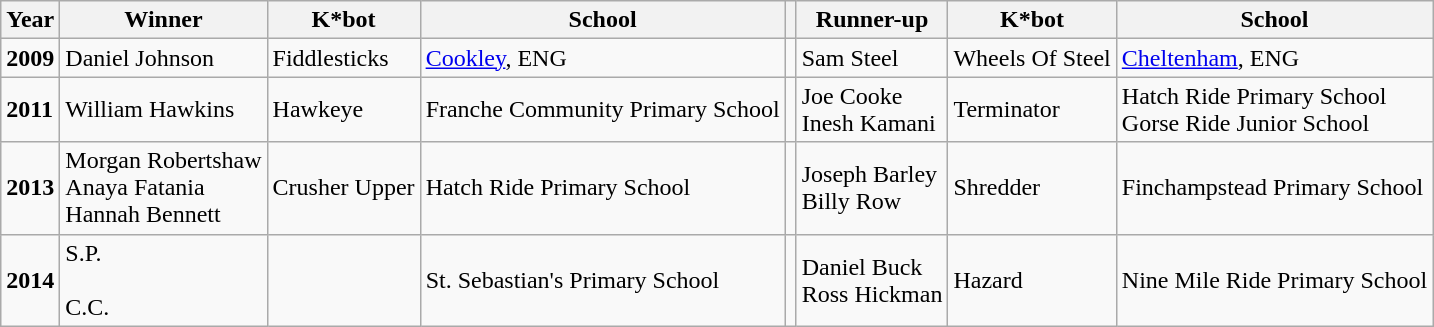<table class="wikitable">
<tr>
<th>Year</th>
<th>Winner</th>
<th>K*bot</th>
<th>School</th>
<th></th>
<th>Runner-up</th>
<th>K*bot</th>
<th>School</th>
</tr>
<tr>
<td><strong>2009</strong></td>
<td> Daniel Johnson</td>
<td>Fiddlesticks</td>
<td><a href='#'>Cookley</a>, ENG</td>
<td></td>
<td> Sam Steel</td>
<td>Wheels Of Steel</td>
<td><a href='#'>Cheltenham</a>, ENG</td>
</tr>
<tr>
<td><strong>2011</strong></td>
<td> William Hawkins</td>
<td>Hawkeye</td>
<td>Franche Community Primary School</td>
<td></td>
<td> Joe Cooke<br> Inesh Kamani</td>
<td>Terminator</td>
<td>Hatch Ride Primary School<br>Gorse Ride Junior School</td>
</tr>
<tr>
<td><strong>2013</strong></td>
<td> Morgan Robertshaw<br> Anaya Fatania<br>
 Hannah Bennett</td>
<td>Crusher Upper</td>
<td>Hatch Ride Primary School</td>
<td></td>
<td> Joseph Barley<br> Billy Row</td>
<td>Shredder</td>
<td>Finchampstead Primary School</td>
</tr>
<tr>
<td><strong>2014</strong></td>
<td> S.P.<br><br> C.C.</td>
<td><Unknown></td>
<td>St. Sebastian's Primary School</td>
<td></td>
<td> Daniel Buck<br> Ross Hickman</td>
<td>Hazard</td>
<td>Nine Mile Ride Primary School</td>
</tr>
</table>
